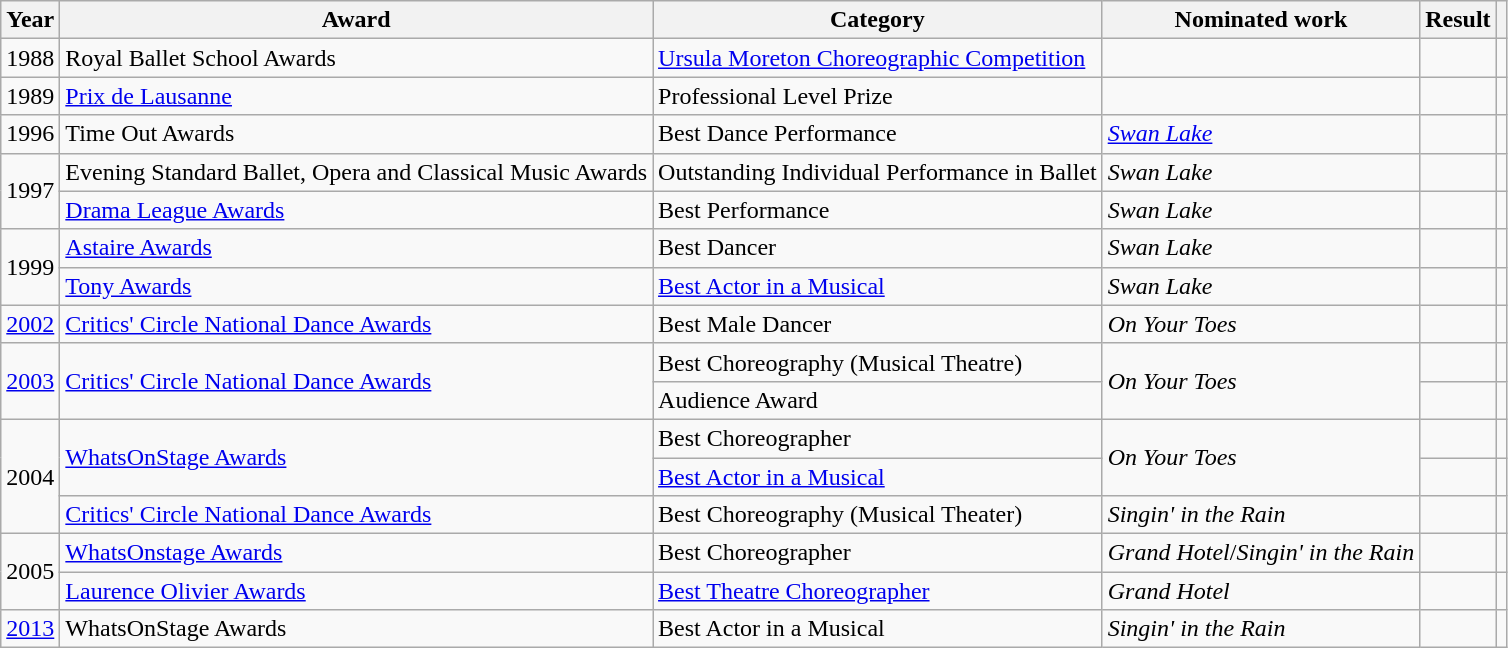<table class="wikitable">
<tr>
<th>Year</th>
<th>Award</th>
<th>Category</th>
<th>Nominated work</th>
<th>Result</th>
<th></th>
</tr>
<tr>
<td>1988</td>
<td>Royal Ballet School Awards</td>
<td><a href='#'>Ursula Moreton Choreographic Competition</a></td>
<td></td>
<td></td>
<td></td>
</tr>
<tr>
<td>1989</td>
<td><a href='#'>Prix de Lausanne</a></td>
<td>Professional Level Prize</td>
<td></td>
<td></td>
<td></td>
</tr>
<tr>
<td>1996</td>
<td>Time Out Awards</td>
<td>Best Dance Performance</td>
<td><em><a href='#'>Swan Lake</a></em></td>
<td></td>
<td></td>
</tr>
<tr>
<td rowspan="2">1997</td>
<td>Evening Standard Ballet, Opera and Classical Music Awards</td>
<td>Outstanding Individual Performance in Ballet</td>
<td><em>Swan Lake</em></td>
<td></td>
<td></td>
</tr>
<tr>
<td><a href='#'>Drama League Awards</a></td>
<td>Best Performance</td>
<td><em>Swan Lake</em></td>
<td></td>
<td></td>
</tr>
<tr>
<td rowspan="2">1999</td>
<td><a href='#'>Astaire Awards</a></td>
<td>Best Dancer</td>
<td><em>Swan Lake</em></td>
<td></td>
<td></td>
</tr>
<tr>
<td><a href='#'>Tony Awards</a></td>
<td><a href='#'>Best Actor in a Musical</a></td>
<td><em>Swan Lake</em></td>
<td></td>
<td></td>
</tr>
<tr>
<td><a href='#'>2002</a></td>
<td><a href='#'>Critics' Circle National Dance Awards</a></td>
<td>Best Male Dancer</td>
<td><em>On Your Toes</em></td>
<td></td>
<td></td>
</tr>
<tr>
<td rowspan="2"><a href='#'>2003</a></td>
<td rowspan="2"><a href='#'>Critics' Circle National Dance Awards</a></td>
<td>Best Choreography (Musical Theatre)</td>
<td rowspan="2"><em>On Your Toes</em></td>
<td></td>
<td></td>
</tr>
<tr>
<td>Audience Award</td>
<td></td>
<td></td>
</tr>
<tr>
<td rowspan="3">2004</td>
<td rowspan="2"><a href='#'>WhatsOnStage Awards</a></td>
<td>Best Choreographer</td>
<td rowspan="2"><em>On Your Toes</em></td>
<td></td>
<td></td>
</tr>
<tr>
<td><a href='#'>Best Actor in a Musical</a></td>
<td></td>
<td></td>
</tr>
<tr>
<td><a href='#'>Critics' Circle National Dance Awards</a></td>
<td>Best Choreography (Musical Theater)</td>
<td><em>Singin' in the Rain</em></td>
<td></td>
<td></td>
</tr>
<tr>
<td rowspan="2">2005</td>
<td><a href='#'>WhatsOnstage Awards</a></td>
<td>Best Choreographer</td>
<td><em>Grand Hotel</em>/<em>Singin' in the Rain</em></td>
<td></td>
<td></td>
</tr>
<tr>
<td><a href='#'>Laurence Olivier Awards</a></td>
<td><a href='#'>Best Theatre Choreographer</a></td>
<td><em>Grand Hotel</em></td>
<td></td>
<td></td>
</tr>
<tr>
<td><a href='#'>2013</a></td>
<td>WhatsOnStage Awards</td>
<td>Best Actor in a Musical</td>
<td><em>Singin' in the Rain</em></td>
<td></td>
<td></td>
</tr>
</table>
